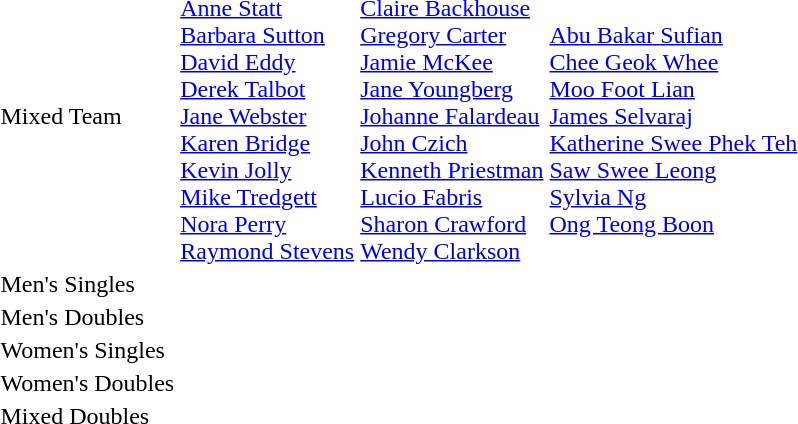<table>
<tr>
<td>Mixed Team</td>
<td><br><a href='#'>Anne Statt</a><br><a href='#'>Barbara Sutton</a><br><a href='#'>David Eddy</a><br><a href='#'>Derek Talbot</a><br><a href='#'>Jane Webster</a><br><a href='#'>Karen Bridge</a><br><a href='#'>Kevin Jolly</a><br><a href='#'>Mike Tredgett</a><br><a href='#'>Nora Perry</a><br><a href='#'>Raymond Stevens</a></td>
<td><br><a href='#'>Claire Backhouse</a><br><a href='#'>Gregory Carter</a><br><a href='#'>Jamie McKee</a><br><a href='#'>Jane Youngberg</a><br><a href='#'>Johanne Falardeau</a><br><a href='#'>John Czich</a><br><a href='#'>Kenneth Priestman</a><br><a href='#'>Lucio Fabris</a><br><a href='#'>Sharon Crawford</a><br><a href='#'>Wendy Clarkson</a></td>
<td><br><a href='#'>Abu Bakar Sufian</a><br><a href='#'>Chee Geok Whee</a><br><a href='#'>Moo Foot Lian</a><br><a href='#'>James Selvaraj</a><br><a href='#'>Katherine Swee Phek Teh</a><br><a href='#'>Saw Swee Leong</a><br><a href='#'>Sylvia Ng</a><br><a href='#'>Ong Teong Boon</a></td>
</tr>
<tr>
<td>Men's Singles</td>
<td></td>
<td></td>
<td></td>
</tr>
<tr>
<td>Men's Doubles</td>
<td></td>
<td></td>
<td></td>
</tr>
<tr>
<td>Women's Singles</td>
<td></td>
<td></td>
<td></td>
</tr>
<tr>
<td>Women's Doubles</td>
<td></td>
<td></td>
<td></td>
</tr>
<tr>
<td>Mixed Doubles</td>
<td></td>
<td></td>
<td></td>
</tr>
</table>
